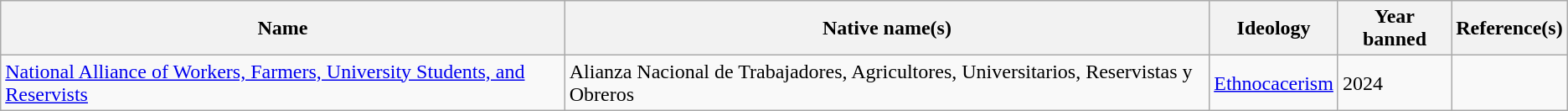<table class="wikitable sortable">
<tr>
<th>Name</th>
<th>Native name(s)</th>
<th>Ideology</th>
<th>Year banned</th>
<th>Reference(s)</th>
</tr>
<tr>
<td><a href='#'>National Alliance of Workers, Farmers, University Students, and Reservists</a></td>
<td>Alianza Nacional de Trabajadores, Agricultores, Universitarios, Reservistas y Obreros</td>
<td><a href='#'>Ethnocacerism</a></td>
<td>2024</td>
<td></td>
</tr>
</table>
